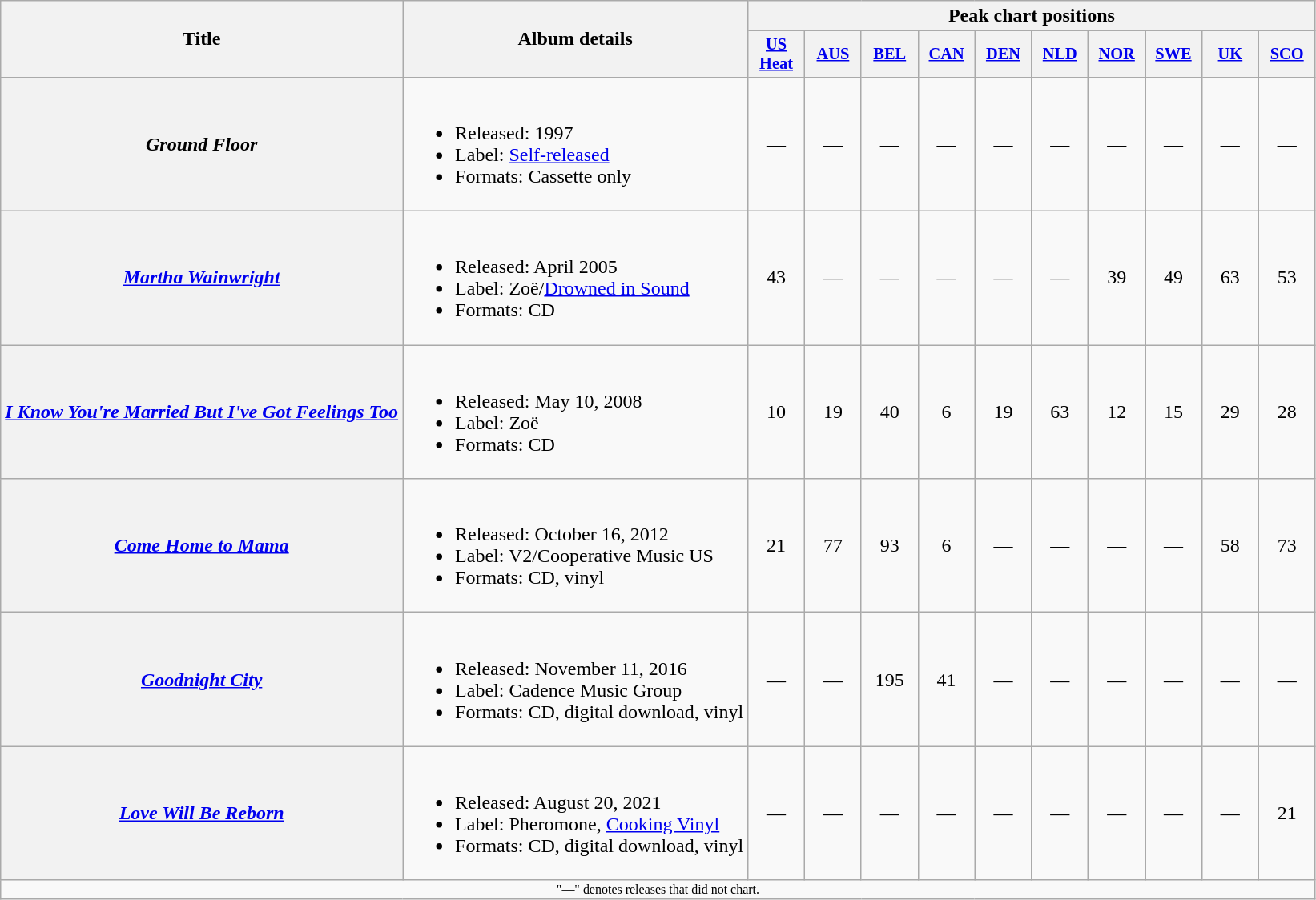<table class="wikitable plainrowheaders">
<tr>
<th scope="col" rowspan="2">Title</th>
<th scope="col" rowspan="2">Album details</th>
<th scope="col" colspan="10">Peak chart positions</th>
</tr>
<tr>
<th style="width:3em;font-size:85%"><a href='#'>US Heat</a><br></th>
<th style="width:3em;font-size:85%"><a href='#'>AUS</a><br></th>
<th style="width:3em;font-size:85%"><a href='#'>BEL</a><br></th>
<th style="width:3em;font-size:85%"><a href='#'>CAN</a><br></th>
<th style="width:3em;font-size:85%"><a href='#'>DEN</a><br></th>
<th style="width:3em;font-size:85%"><a href='#'>NLD</a><br></th>
<th style="width:3em;font-size:85%"><a href='#'>NOR</a><br></th>
<th style="width:3em;font-size:85%"><a href='#'>SWE</a><br></th>
<th style="width:3em;font-size:85%"><a href='#'>UK</a><br></th>
<th style="width:3em;font-size:85%"><a href='#'>SCO</a><br></th>
</tr>
<tr>
<th scope="row"><em>Ground Floor</em></th>
<td><br><ul><li>Released: 1997</li><li>Label: <a href='#'>Self-released</a></li><li>Formats: Cassette only</li></ul></td>
<td align="center">—</td>
<td align="center">—</td>
<td align="center">—</td>
<td align="center">—</td>
<td align="center">—</td>
<td align="center">—</td>
<td align="center">—</td>
<td align="center">—</td>
<td align="center">—</td>
<td align="center">—</td>
</tr>
<tr>
<th scope="row"><em><a href='#'>Martha Wainwright</a></em></th>
<td><br><ul><li>Released: April 2005</li><li>Label: Zoë/<a href='#'>Drowned in Sound</a></li><li>Formats: CD</li></ul></td>
<td align="center">43</td>
<td align="center">—</td>
<td align="center">—</td>
<td align="center">—</td>
<td align="center">—</td>
<td align="center">—</td>
<td align="center">39</td>
<td align="center">49</td>
<td align="center">63</td>
<td align="center">53</td>
</tr>
<tr>
<th scope="row"><em><a href='#'>I Know You're Married But I've Got Feelings Too</a></em></th>
<td><br><ul><li>Released: May 10, 2008</li><li>Label: Zoë</li><li>Formats: CD</li></ul></td>
<td align="center">10</td>
<td align="center">19</td>
<td align="center">40</td>
<td align="center">6</td>
<td align="center">19</td>
<td align="center">63</td>
<td align="center">12</td>
<td align="center">15</td>
<td align="center">29</td>
<td align="center">28</td>
</tr>
<tr>
<th scope="row"><em><a href='#'>Come Home to Mama</a></em></th>
<td><br><ul><li>Released: October 16, 2012</li><li>Label: V2/Cooperative Music US</li><li>Formats: CD, vinyl</li></ul></td>
<td align="center">21</td>
<td align="center">77</td>
<td align="center">93</td>
<td align="center">6</td>
<td align="center">—</td>
<td align="center">—</td>
<td align="center">—</td>
<td align="center">—</td>
<td align="center">58</td>
<td align="center">73</td>
</tr>
<tr>
<th scope="row"><em><a href='#'>Goodnight City</a></em></th>
<td><br><ul><li>Released: November 11, 2016</li><li>Label: Cadence Music Group</li><li>Formats: CD, digital download, vinyl</li></ul></td>
<td align="center">—</td>
<td align="center">—</td>
<td align="center">195</td>
<td align="center">41</td>
<td align="center">—</td>
<td align="center">—</td>
<td align="center">—</td>
<td align="center">—</td>
<td style="text-align:center;">—</td>
<td align="center">—</td>
</tr>
<tr>
<th scope="row"><em><a href='#'>Love Will Be Reborn</a></em></th>
<td><br><ul><li>Released: August 20, 2021</li><li>Label: Pheromone, <a href='#'>Cooking Vinyl</a></li><li>Formats: CD, digital download, vinyl</li></ul></td>
<td align="center">—</td>
<td align="center">—</td>
<td align="center">—</td>
<td align="center">—</td>
<td align="center">—</td>
<td align="center">—</td>
<td align="center">—</td>
<td align="center">—</td>
<td style="text-align:center;">—</td>
<td align="center">21</td>
</tr>
<tr>
<td align="center" colspan="25" style="font-size: 8pt">"—" denotes releases that did not chart.</td>
</tr>
</table>
